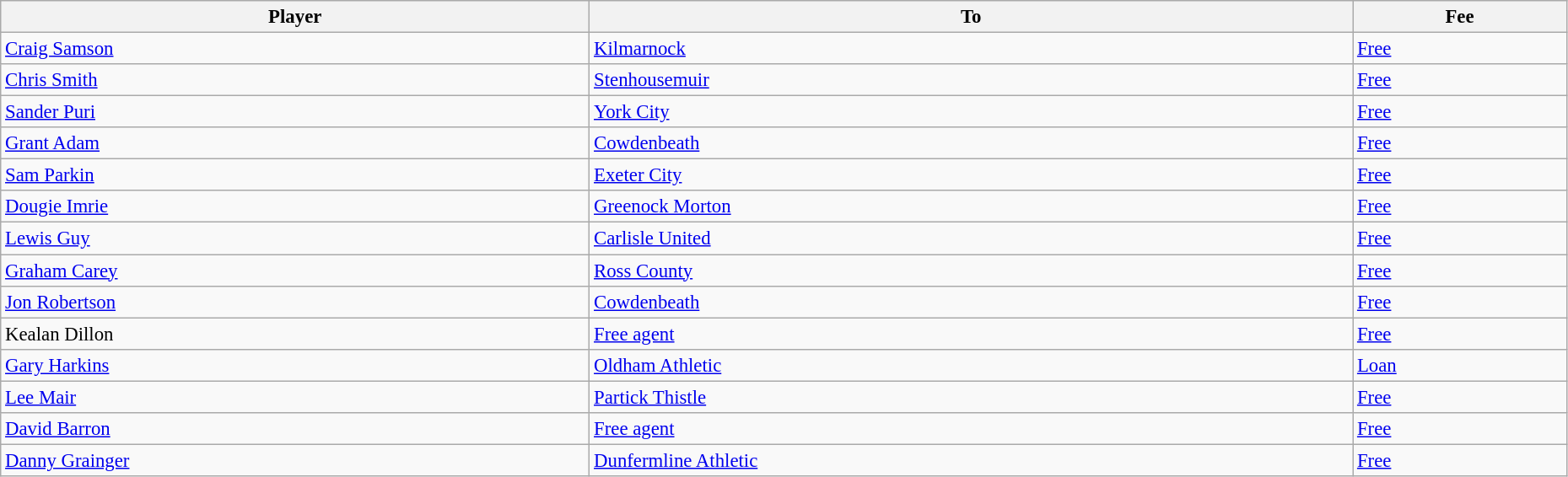<table class="wikitable" style="text-align:center; font-size:95%;width:98%; text-align:left">
<tr>
<th>Player</th>
<th>To</th>
<th>Fee</th>
</tr>
<tr>
<td> <a href='#'>Craig Samson</a></td>
<td> <a href='#'>Kilmarnock</a></td>
<td><a href='#'>Free</a></td>
</tr>
<tr>
<td> <a href='#'>Chris Smith</a></td>
<td> <a href='#'>Stenhousemuir</a></td>
<td><a href='#'>Free</a></td>
</tr>
<tr>
<td> <a href='#'>Sander Puri</a></td>
<td> <a href='#'>York City</a></td>
<td><a href='#'>Free</a></td>
</tr>
<tr>
<td> <a href='#'>Grant Adam</a></td>
<td> <a href='#'>Cowdenbeath</a></td>
<td><a href='#'>Free</a></td>
</tr>
<tr>
<td> <a href='#'>Sam Parkin</a></td>
<td> <a href='#'>Exeter City</a></td>
<td><a href='#'>Free</a></td>
</tr>
<tr>
<td> <a href='#'>Dougie Imrie</a></td>
<td> <a href='#'>Greenock Morton</a></td>
<td><a href='#'>Free</a></td>
</tr>
<tr>
<td> <a href='#'>Lewis Guy</a></td>
<td> <a href='#'>Carlisle United</a></td>
<td><a href='#'>Free</a></td>
</tr>
<tr>
<td> <a href='#'>Graham Carey</a></td>
<td> <a href='#'>Ross County</a></td>
<td><a href='#'>Free</a></td>
</tr>
<tr>
<td> <a href='#'>Jon Robertson</a></td>
<td> <a href='#'>Cowdenbeath</a></td>
<td><a href='#'>Free</a></td>
</tr>
<tr>
<td> Kealan Dillon</td>
<td><a href='#'>Free agent</a></td>
<td><a href='#'>Free</a></td>
</tr>
<tr>
<td> <a href='#'>Gary Harkins</a></td>
<td> <a href='#'>Oldham Athletic</a></td>
<td><a href='#'>Loan</a></td>
</tr>
<tr>
<td> <a href='#'>Lee Mair</a></td>
<td> <a href='#'>Partick Thistle</a></td>
<td><a href='#'>Free</a></td>
</tr>
<tr>
<td> <a href='#'>David Barron</a></td>
<td><a href='#'>Free agent</a></td>
<td><a href='#'>Free</a></td>
</tr>
<tr>
<td> <a href='#'>Danny Grainger</a></td>
<td> <a href='#'>Dunfermline Athletic</a></td>
<td><a href='#'>Free</a></td>
</tr>
</table>
